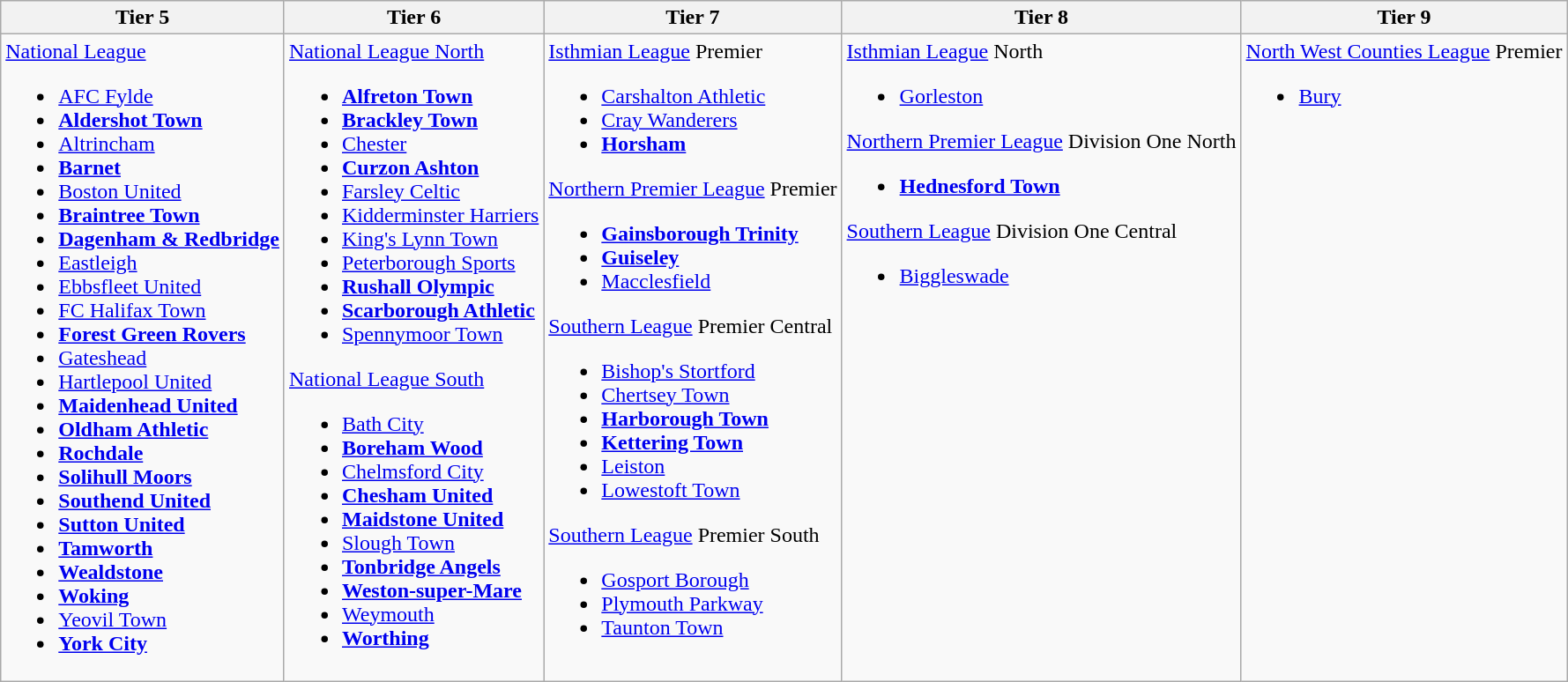<table class="wikitable" style="text-align:left">
<tr>
<th>Tier 5</th>
<th>Tier 6</th>
<th>Tier 7</th>
<th>Tier 8</th>
<th>Tier 9</th>
</tr>
<tr>
<td valign="top"><a href='#'>National League</a><br><ul><li><a href='#'>AFC Fylde</a></li><li><strong><a href='#'>Aldershot Town</a></strong></li><li><a href='#'>Altrincham</a></li><li><strong><a href='#'>Barnet</a></strong></li><li><a href='#'>Boston United</a></li><li><strong><a href='#'>Braintree Town</a></strong></li><li><strong><a href='#'>Dagenham & Redbridge</a></strong></li><li><a href='#'>Eastleigh</a></li><li><a href='#'>Ebbsfleet United</a></li><li><a href='#'>FC Halifax Town</a></li><li><strong><a href='#'>Forest Green Rovers</a></strong></li><li><a href='#'>Gateshead</a></li><li><a href='#'>Hartlepool United</a></li><li><strong><a href='#'>Maidenhead United</a></strong></li><li><strong><a href='#'>Oldham Athletic</a></strong></li><li><strong><a href='#'>Rochdale</a></strong></li><li><strong><a href='#'>Solihull Moors</a></strong></li><li><strong><a href='#'>Southend United</a></strong></li><li><strong><a href='#'>Sutton United</a></strong></li><li><strong><a href='#'>Tamworth</a></strong></li><li><strong><a href='#'>Wealdstone</a></strong></li><li><strong><a href='#'>Woking</a></strong></li><li><a href='#'>Yeovil Town</a></li><li><strong><a href='#'>York City</a></strong></li></ul></td>
<td valign="top"><a href='#'>National League North</a><br><ul><li><strong><a href='#'>Alfreton Town</a></strong></li><li><strong><a href='#'>Brackley Town</a></strong></li><li><a href='#'>Chester</a></li><li><strong><a href='#'>Curzon Ashton</a></strong></li><li><a href='#'>Farsley Celtic</a></li><li><a href='#'>Kidderminster Harriers</a></li><li><a href='#'>King's Lynn Town</a></li><li><a href='#'>Peterborough Sports</a></li><li><strong><a href='#'>Rushall Olympic</a></strong></li><li><strong><a href='#'>Scarborough Athletic</a></strong></li><li><a href='#'>Spennymoor Town</a></li></ul><a href='#'>National League South</a><ul><li><a href='#'>Bath City</a></li><li><strong><a href='#'>Boreham Wood</a></strong></li><li><a href='#'>Chelmsford City</a></li><li><strong><a href='#'>Chesham United</a></strong></li><li><strong><a href='#'>Maidstone United</a></strong></li><li><a href='#'>Slough Town</a></li><li><strong><a href='#'>Tonbridge Angels</a></strong></li><li><strong><a href='#'>Weston-super-Mare</a></strong></li><li><a href='#'>Weymouth</a></li><li><strong><a href='#'>Worthing</a></strong></li></ul></td>
<td valign="top"><a href='#'>Isthmian League</a> Premier<br><ul><li><a href='#'>Carshalton Athletic</a></li><li><a href='#'>Cray Wanderers</a></li><li><strong><a href='#'>Horsham</a></strong></li></ul><a href='#'>Northern Premier League</a> Premier<ul><li><strong><a href='#'>Gainsborough Trinity</a></strong></li><li><strong><a href='#'>Guiseley</a></strong></li><li><a href='#'>Macclesfield</a></li></ul><a href='#'>Southern League</a> Premier Central<ul><li><a href='#'>Bishop's Stortford</a></li><li><a href='#'>Chertsey Town</a></li><li><strong><a href='#'>Harborough Town</a></strong></li><li><strong><a href='#'>Kettering Town</a></strong></li><li><a href='#'>Leiston</a></li><li><a href='#'>Lowestoft Town</a></li></ul><a href='#'>Southern League</a> Premier South<ul><li><a href='#'>Gosport Borough</a></li><li><a href='#'>Plymouth Parkway</a></li><li><a href='#'>Taunton Town</a></li></ul></td>
<td valign="top"><a href='#'>Isthmian League</a> North<br><ul><li><a href='#'>Gorleston</a></li></ul><a href='#'>Northern Premier League</a> Division One North<ul><li><strong><a href='#'>Hednesford Town</a></strong></li></ul><a href='#'>Southern League</a> Division One Central<ul><li><a href='#'>Biggleswade</a></li></ul></td>
<td valign="top"><a href='#'>North West Counties League</a> Premier<br><ul><li><a href='#'>Bury</a></li></ul></td>
</tr>
</table>
